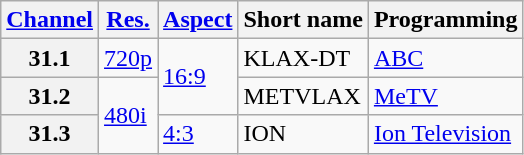<table class="wikitable">
<tr>
<th scope = "col"><a href='#'>Channel</a></th>
<th scope = "col"><a href='#'>Res.</a></th>
<th scope = "col"><a href='#'>Aspect</a></th>
<th scope = "col">Short name</th>
<th scope = "col">Programming</th>
</tr>
<tr>
<th scope = "row">31.1</th>
<td><a href='#'>720p</a></td>
<td rowspan=2><a href='#'>16:9</a></td>
<td>KLAX-DT</td>
<td><a href='#'>ABC</a></td>
</tr>
<tr>
<th scope = "row">31.2</th>
<td rowspan=2><a href='#'>480i</a></td>
<td>METVLAX</td>
<td><a href='#'>MeTV</a></td>
</tr>
<tr>
<th scope = "row">31.3</th>
<td><a href='#'>4:3</a></td>
<td>ION</td>
<td><a href='#'>Ion Television</a></td>
</tr>
</table>
